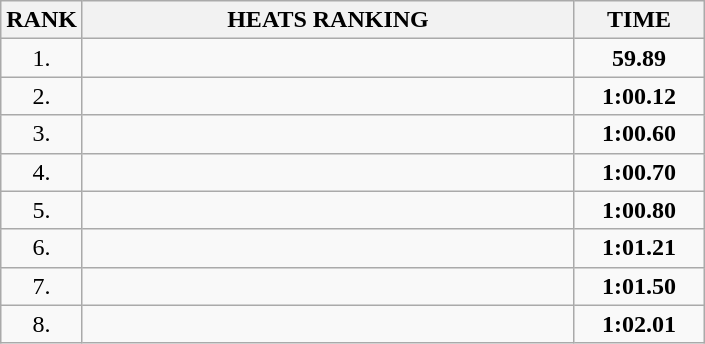<table class="wikitable">
<tr>
<th>RANK</th>
<th style="width: 20em">HEATS RANKING</th>
<th style="width: 5em">TIME</th>
</tr>
<tr>
<td align="center">1.</td>
<td></td>
<td align="center"><strong>59.89</strong></td>
</tr>
<tr>
<td align="center">2.</td>
<td></td>
<td align="center"><strong>1:00.12</strong></td>
</tr>
<tr>
<td align="center">3.</td>
<td></td>
<td align="center"><strong>1:00.60</strong></td>
</tr>
<tr>
<td align="center">4.</td>
<td></td>
<td align="center"><strong>1:00.70</strong></td>
</tr>
<tr>
<td align="center">5.</td>
<td></td>
<td align="center"><strong>1:00.80</strong></td>
</tr>
<tr>
<td align="center">6.</td>
<td></td>
<td align="center"><strong>1:01.21</strong></td>
</tr>
<tr>
<td align="center">7.</td>
<td></td>
<td align="center"><strong>1:01.50</strong></td>
</tr>
<tr>
<td align="center">8.</td>
<td></td>
<td align="center"><strong>1:02.01</strong></td>
</tr>
</table>
